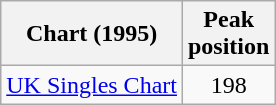<table class="wikitable sortable">
<tr>
<th>Chart (1995)</th>
<th>Peak<br>position</th>
</tr>
<tr>
<td align="left"><a href='#'>UK Singles Chart</a></td>
<td style="text-align:center;">198</td>
</tr>
</table>
